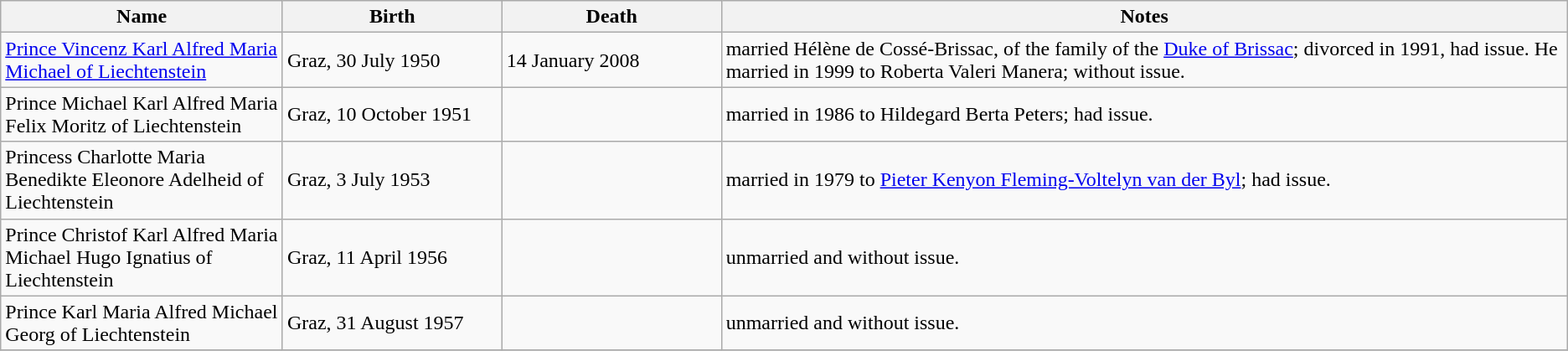<table class="wikitable sortable">
<tr>
<th width="18%">Name</th>
<th width="14%">Birth</th>
<th width="14%">Death</th>
<th width="62%">Notes</th>
</tr>
<tr>
<td><a href='#'>Prince Vincenz Karl Alfred Maria Michael of Liechtenstein</a></td>
<td>Graz, 30 July 1950</td>
<td>14 January 2008</td>
<td>married Hélène de Cossé-Brissac, of the family of the <a href='#'>Duke of Brissac</a>; divorced in 1991, had issue. He married in 1999 to Roberta Valeri Manera; without issue.</td>
</tr>
<tr>
<td>Prince Michael Karl Alfred Maria Felix Moritz of Liechtenstein</td>
<td>Graz, 10 October 1951</td>
<td></td>
<td>married in 1986 to Hildegard Berta Peters; had issue.</td>
</tr>
<tr>
<td>Princess Charlotte Maria Benedikte Eleonore Adelheid of Liechtenstein</td>
<td>Graz, 3 July 1953</td>
<td></td>
<td>married in 1979 to <a href='#'>Pieter Kenyon Fleming-Voltelyn van der Byl</a>; had issue.</td>
</tr>
<tr>
<td>Prince Christof Karl Alfred Maria Michael Hugo Ignatius of Liechtenstein</td>
<td>Graz, 11 April 1956</td>
<td></td>
<td>unmarried and without issue.</td>
</tr>
<tr>
<td>Prince Karl Maria Alfred Michael Georg of Liechtenstein</td>
<td>Graz, 31 August 1957</td>
<td></td>
<td>unmarried and without issue.</td>
</tr>
<tr>
</tr>
</table>
